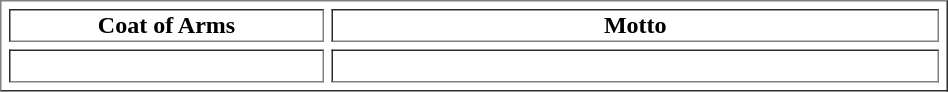<table border=1 cellspacing=5 width="50%">
<tr valign=top align=center>
<td width="206"><strong>Coat of Arms</strong></td>
<td><strong>Motto</strong></td>
</tr>
<tr valign=top>
<td align=center><br></td>
<td><br></td>
</tr>
</table>
